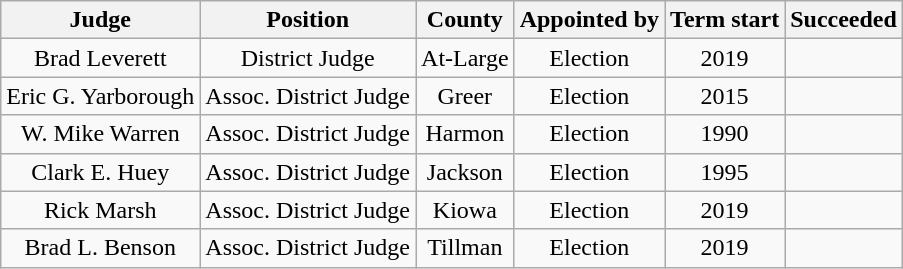<table class="wikitable sortable" style="text-align:center">
<tr>
<th>Judge</th>
<th>Position</th>
<th>County</th>
<th>Appointed by</th>
<th>Term start</th>
<th>Succeeded</th>
</tr>
<tr>
<td>Brad Leverett</td>
<td>District Judge</td>
<td>At-Large</td>
<td>Election</td>
<td>2019</td>
<td></td>
</tr>
<tr>
<td>Eric G. Yarborough</td>
<td>Assoc. District Judge</td>
<td>Greer</td>
<td>Election</td>
<td>2015</td>
<td></td>
</tr>
<tr>
<td>W. Mike Warren</td>
<td>Assoc. District Judge</td>
<td>Harmon</td>
<td>Election</td>
<td>1990</td>
<td></td>
</tr>
<tr>
<td>Clark E. Huey</td>
<td>Assoc. District Judge</td>
<td>Jackson</td>
<td>Election</td>
<td>1995</td>
<td></td>
</tr>
<tr>
<td>Rick Marsh</td>
<td>Assoc. District Judge</td>
<td>Kiowa</td>
<td>Election</td>
<td>2019</td>
<td></td>
</tr>
<tr>
<td>Brad L. Benson</td>
<td>Assoc. District Judge</td>
<td>Tillman</td>
<td>Election</td>
<td>2019</td>
<td></td>
</tr>
</table>
